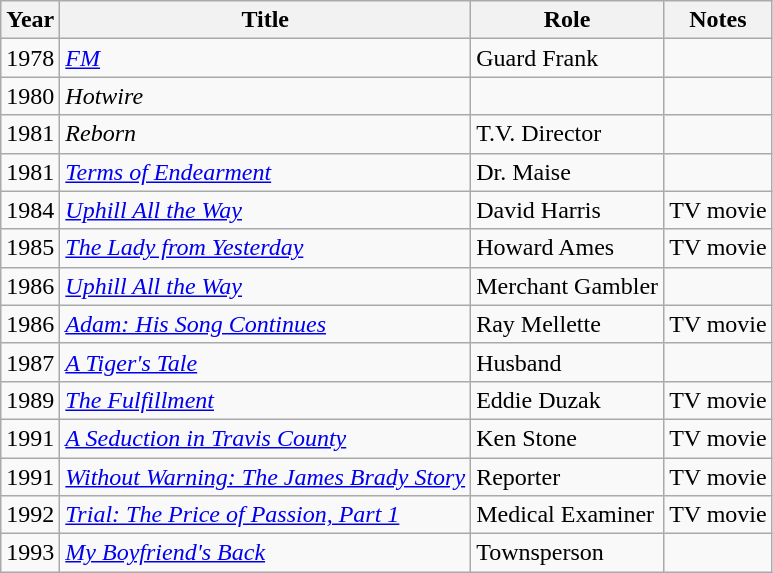<table class="wikitable">
<tr>
<th>Year</th>
<th>Title</th>
<th>Role</th>
<th>Notes</th>
</tr>
<tr>
<td>1978</td>
<td><em><a href='#'>FM</a></em></td>
<td>Guard Frank</td>
<td></td>
</tr>
<tr>
<td>1980</td>
<td><em>Hotwire</em></td>
<td></td>
<td></td>
</tr>
<tr>
<td>1981</td>
<td><em>Reborn</em></td>
<td>T.V. Director</td>
<td></td>
</tr>
<tr>
<td>1981</td>
<td><em><a href='#'>Terms of Endearment</a></em></td>
<td>Dr. Maise</td>
<td></td>
</tr>
<tr>
<td>1984</td>
<td><em><a href='#'>Uphill All the Way</a></em></td>
<td>David Harris</td>
<td>TV movie</td>
</tr>
<tr>
<td>1985</td>
<td><em><a href='#'>The Lady from Yesterday</a></em></td>
<td>Howard Ames</td>
<td>TV movie</td>
</tr>
<tr>
<td>1986</td>
<td><em><a href='#'>Uphill All the Way</a></em></td>
<td>Merchant Gambler</td>
<td></td>
</tr>
<tr>
<td>1986</td>
<td><em><a href='#'>Adam: His Song Continues</a></em></td>
<td>Ray Mellette</td>
<td>TV movie</td>
</tr>
<tr>
<td>1987</td>
<td><em><a href='#'>A Tiger's Tale</a></em></td>
<td>Husband</td>
<td></td>
</tr>
<tr>
<td>1989</td>
<td><em><a href='#'>The Fulfillment</a></em></td>
<td>Eddie Duzak</td>
<td>TV movie</td>
</tr>
<tr>
<td>1991</td>
<td><em><a href='#'>A Seduction in Travis County</a></em></td>
<td>Ken Stone</td>
<td>TV movie</td>
</tr>
<tr>
<td>1991</td>
<td><em><a href='#'>Without Warning: The James Brady Story</a></em></td>
<td>Reporter</td>
<td>TV movie</td>
</tr>
<tr>
<td>1992</td>
<td><em><a href='#'>Trial: The Price of Passion, Part 1</a></em></td>
<td>Medical Examiner</td>
<td>TV movie</td>
</tr>
<tr>
<td>1993</td>
<td><em><a href='#'>My Boyfriend's Back</a></em></td>
<td>Townsperson</td>
<td></td>
</tr>
</table>
